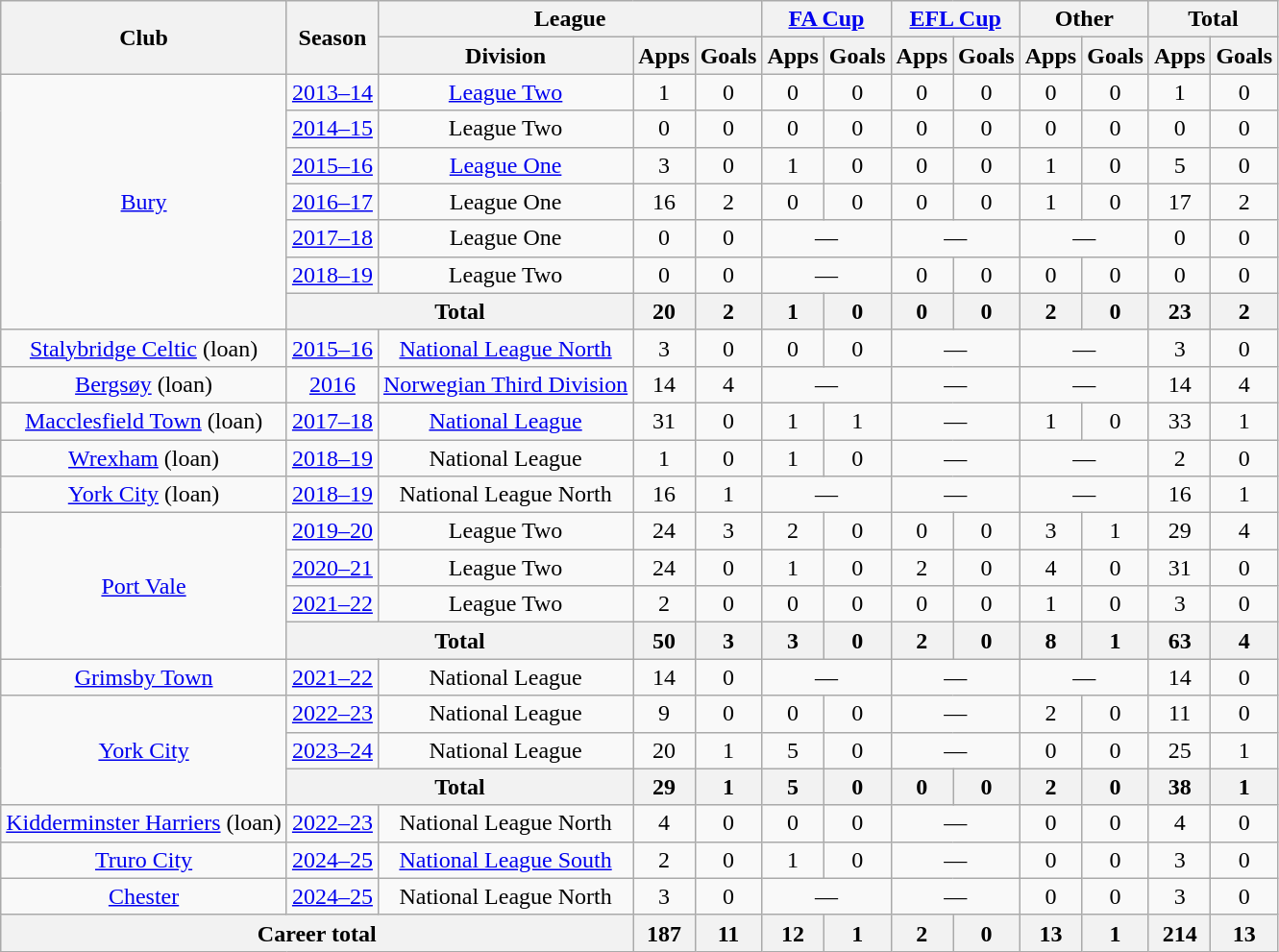<table class=wikitable style=text-align:center>
<tr>
<th rowspan=2>Club</th>
<th rowspan=2>Season</th>
<th colspan=3>League</th>
<th colspan=2><a href='#'>FA Cup</a></th>
<th colspan=2><a href='#'>EFL Cup</a></th>
<th colspan=2>Other</th>
<th colspan=2>Total</th>
</tr>
<tr>
<th>Division</th>
<th>Apps</th>
<th>Goals</th>
<th>Apps</th>
<th>Goals</th>
<th>Apps</th>
<th>Goals</th>
<th>Apps</th>
<th>Goals</th>
<th>Apps</th>
<th>Goals</th>
</tr>
<tr>
<td rowspan=7><a href='#'>Bury</a></td>
<td><a href='#'>2013–14</a></td>
<td><a href='#'>League Two</a></td>
<td>1</td>
<td>0</td>
<td>0</td>
<td>0</td>
<td>0</td>
<td>0</td>
<td>0</td>
<td>0</td>
<td>1</td>
<td>0</td>
</tr>
<tr>
<td><a href='#'>2014–15</a></td>
<td>League Two</td>
<td>0</td>
<td>0</td>
<td>0</td>
<td>0</td>
<td>0</td>
<td>0</td>
<td>0</td>
<td>0</td>
<td>0</td>
<td>0</td>
</tr>
<tr>
<td><a href='#'>2015–16</a></td>
<td><a href='#'>League One</a></td>
<td>3</td>
<td>0</td>
<td>1</td>
<td>0</td>
<td>0</td>
<td>0</td>
<td>1</td>
<td>0</td>
<td>5</td>
<td>0</td>
</tr>
<tr>
<td><a href='#'>2016–17</a></td>
<td>League One</td>
<td>16</td>
<td>2</td>
<td>0</td>
<td>0</td>
<td>0</td>
<td>0</td>
<td>1</td>
<td>0</td>
<td>17</td>
<td>2</td>
</tr>
<tr>
<td><a href='#'>2017–18</a></td>
<td>League One</td>
<td>0</td>
<td>0</td>
<td colspan=2>—</td>
<td colspan=2>—</td>
<td colspan=2>—</td>
<td>0</td>
<td>0</td>
</tr>
<tr>
<td><a href='#'>2018–19</a></td>
<td>League Two</td>
<td>0</td>
<td>0</td>
<td colspan=2>—</td>
<td>0</td>
<td>0</td>
<td>0</td>
<td>0</td>
<td>0</td>
<td>0</td>
</tr>
<tr>
<th colspan=2>Total</th>
<th>20</th>
<th>2</th>
<th>1</th>
<th>0</th>
<th>0</th>
<th>0</th>
<th>2</th>
<th>0</th>
<th>23</th>
<th>2</th>
</tr>
<tr>
<td><a href='#'>Stalybridge Celtic</a> (loan)</td>
<td><a href='#'>2015–16</a></td>
<td><a href='#'>National League North</a></td>
<td>3</td>
<td>0</td>
<td>0</td>
<td>0</td>
<td colspan=2>—</td>
<td colspan=2>—</td>
<td>3</td>
<td>0</td>
</tr>
<tr>
<td><a href='#'>Bergsøy</a> (loan)</td>
<td><a href='#'>2016</a></td>
<td><a href='#'>Norwegian Third Division</a></td>
<td>14</td>
<td>4</td>
<td colspan=2>—</td>
<td colspan=2>—</td>
<td colspan=2>—</td>
<td>14</td>
<td>4</td>
</tr>
<tr>
<td><a href='#'>Macclesfield Town</a> (loan)</td>
<td><a href='#'>2017–18</a></td>
<td><a href='#'>National League</a></td>
<td>31</td>
<td>0</td>
<td>1</td>
<td>1</td>
<td colspan=2>—</td>
<td>1</td>
<td>0</td>
<td>33</td>
<td>1</td>
</tr>
<tr>
<td><a href='#'>Wrexham</a> (loan)</td>
<td><a href='#'>2018–19</a></td>
<td>National League</td>
<td>1</td>
<td>0</td>
<td>1</td>
<td>0</td>
<td colspan=2>—</td>
<td colspan=2>—</td>
<td>2</td>
<td>0</td>
</tr>
<tr>
<td><a href='#'>York City</a> (loan)</td>
<td><a href='#'>2018–19</a></td>
<td>National League North</td>
<td>16</td>
<td>1</td>
<td colspan=2>—</td>
<td colspan=2>—</td>
<td colspan=2>—</td>
<td>16</td>
<td>1</td>
</tr>
<tr>
<td rowspan="4"><a href='#'>Port Vale</a></td>
<td><a href='#'>2019–20</a></td>
<td>League Two</td>
<td>24</td>
<td>3</td>
<td>2</td>
<td>0</td>
<td>0</td>
<td>0</td>
<td>3</td>
<td>1</td>
<td>29</td>
<td>4</td>
</tr>
<tr>
<td><a href='#'>2020–21</a></td>
<td>League Two</td>
<td>24</td>
<td>0</td>
<td>1</td>
<td>0</td>
<td>2</td>
<td>0</td>
<td>4</td>
<td>0</td>
<td>31</td>
<td>0</td>
</tr>
<tr>
<td><a href='#'>2021–22</a></td>
<td>League Two</td>
<td>2</td>
<td>0</td>
<td>0</td>
<td>0</td>
<td>0</td>
<td>0</td>
<td>1</td>
<td>0</td>
<td>3</td>
<td>0</td>
</tr>
<tr>
<th colspan="2">Total</th>
<th>50</th>
<th>3</th>
<th>3</th>
<th>0</th>
<th>2</th>
<th>0</th>
<th>8</th>
<th>1</th>
<th>63</th>
<th>4</th>
</tr>
<tr>
<td><a href='#'>Grimsby Town</a></td>
<td><a href='#'>2021–22</a></td>
<td>National League</td>
<td>14</td>
<td>0</td>
<td colspan=2>—</td>
<td colspan=2>—</td>
<td colspan=2>—</td>
<td>14</td>
<td>0</td>
</tr>
<tr>
<td rowspan="3"><a href='#'>York City</a></td>
<td><a href='#'>2022–23</a></td>
<td>National League</td>
<td>9</td>
<td>0</td>
<td>0</td>
<td>0</td>
<td colspan=2>—</td>
<td>2</td>
<td>0</td>
<td>11</td>
<td>0</td>
</tr>
<tr>
<td><a href='#'>2023–24</a></td>
<td>National League</td>
<td>20</td>
<td>1</td>
<td>5</td>
<td>0</td>
<td colspan=2>—</td>
<td>0</td>
<td>0</td>
<td>25</td>
<td>1</td>
</tr>
<tr>
<th colspan="2">Total</th>
<th>29</th>
<th>1</th>
<th>5</th>
<th>0</th>
<th>0</th>
<th>0</th>
<th>2</th>
<th>0</th>
<th>38</th>
<th>1</th>
</tr>
<tr>
<td><a href='#'>Kidderminster Harriers</a> (loan)</td>
<td><a href='#'>2022–23</a></td>
<td>National League North</td>
<td>4</td>
<td>0</td>
<td>0</td>
<td>0</td>
<td colspan=2>—</td>
<td>0</td>
<td>0</td>
<td>4</td>
<td>0</td>
</tr>
<tr>
<td><a href='#'>Truro City</a></td>
<td><a href='#'>2024–25</a></td>
<td><a href='#'>National League South</a></td>
<td>2</td>
<td>0</td>
<td>1</td>
<td>0</td>
<td colspan=2>—</td>
<td>0</td>
<td>0</td>
<td>3</td>
<td>0</td>
</tr>
<tr>
<td><a href='#'>Chester</a></td>
<td><a href='#'>2024–25</a></td>
<td>National League North</td>
<td>3</td>
<td>0</td>
<td colspan=2>—</td>
<td colspan=2>—</td>
<td>0</td>
<td>0</td>
<td>3</td>
<td>0</td>
</tr>
<tr>
<th colspan="3">Career total</th>
<th>187</th>
<th>11</th>
<th>12</th>
<th>1</th>
<th>2</th>
<th>0</th>
<th>13</th>
<th>1</th>
<th>214</th>
<th>13</th>
</tr>
</table>
